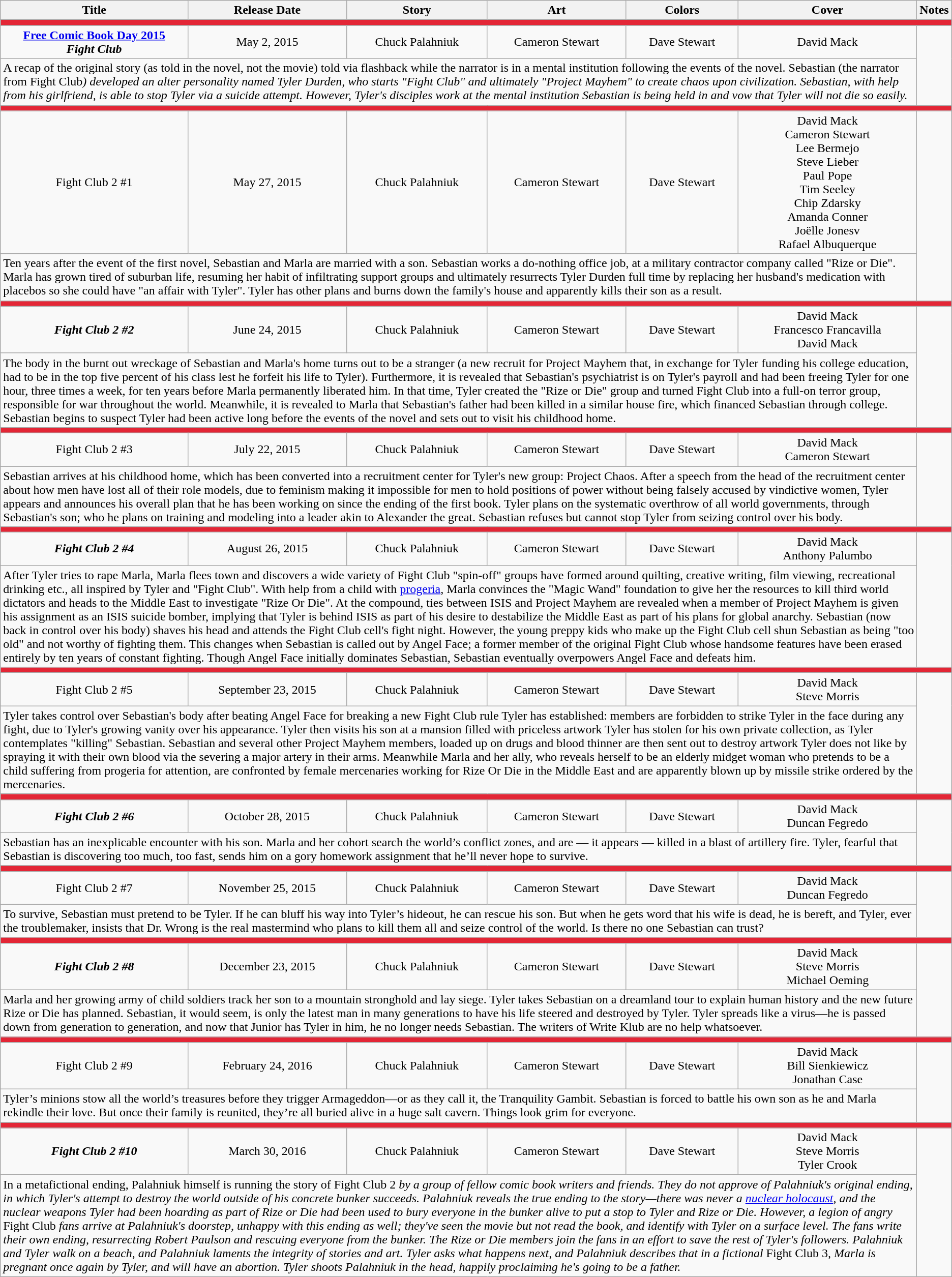<table class="wikitable">
<tr>
<th>Title</th>
<th>Release Date</th>
<th>Story</th>
<th>Art</th>
<th>Colors</th>
<th>Cover</th>
<th>Notes</th>
</tr>
<tr>
<td colspan=7 style=background:#e32636></td>
</tr>
<tr align=center>
<td><strong><a href='#'>Free Comic Book Day 2015</a><br><em>Fight Club<strong><em></td>
<td>May 2, 2015</td>
<td>Chuck Palahniuk</td>
<td>Cameron Stewart</td>
<td>Dave Stewart</td>
<td>David Mack</td>
<td rowspan=2></td>
</tr>
<tr>
<td colspan=6>A recap of the original story (as told in the novel, not the movie) told via flashback while the narrator is in a mental institution following the events of the novel. Sebastian (the narrator from </em>Fight Club<em>) developed an alter personality named Tyler Durden, who starts "Fight Club" and ultimately "Project Mayhem" to create chaos upon civilization. Sebastian, with help from his girlfriend, is able to stop Tyler via a suicide attempt. However, Tyler's disciples work at the mental institution Sebastian is being held in and vow that Tyler will not die so easily.</td>
</tr>
<tr>
<td colspan=7 style=background:#e32636></td>
</tr>
<tr align=center>
<td></em></strong>Fight Club 2</em> #1</strong></td>
<td>May 27, 2015</td>
<td>Chuck Palahniuk</td>
<td>Cameron Stewart</td>
<td>Dave Stewart</td>
<td>David Mack<br>Cameron Stewart <br>Lee Bermejo <br>Steve Lieber <br>Paul Pope <br>Tim Seeley <br>Chip Zdarsky <br>Amanda Conner <br>Joëlle Jonesv<br>Rafael Albuquerque </td>
<td rowspan=2></td>
</tr>
<tr>
<td colspan=6>Ten years after the event of the first novel, Sebastian and Marla are married with a son. Sebastian works a do-nothing office job, at a military contractor company called "Rize or Die". Marla has grown tired of suburban life, resuming her habit of infiltrating support groups and ultimately resurrects Tyler Durden full time by replacing her husband's medication with placebos so she could have "an affair with Tyler". Tyler has other plans and burns down the family's house and apparently kills their son as a result.</td>
</tr>
<tr>
<td colspan=7 style=background:#e32636></td>
</tr>
<tr align=center>
<td><strong><em>Fight Club 2<em> #2<strong></td>
<td>June 24, 2015</td>
<td>Chuck Palahniuk</td>
<td>Cameron Stewart</td>
<td>Dave Stewart</td>
<td>David Mack<br>Francesco Francavilla <br>David Mack </td>
<td rowspan=2></td>
</tr>
<tr>
<td colspan=6>The body in the burnt out wreckage of Sebastian and Marla's home turns out to be a stranger (a new recruit for Project Mayhem that, in exchange for Tyler funding his college education, had to be in the top five percent of his class lest he forfeit his life to Tyler). Furthermore, it is revealed that Sebastian's psychiatrist is on Tyler's payroll and had been freeing Tyler for one hour, three times a week, for ten years before Marla permanently liberated him. In that time, Tyler created the "Rize or Die" group and turned Fight Club into a full-on terror group, responsible for war throughout the world. Meanwhile, it is revealed to Marla that Sebastian's father had been killed in a similar house fire, which financed Sebastian through college. Sebastian begins to suspect Tyler had been active long before the events of the novel and sets out to visit his childhood home.</td>
</tr>
<tr>
<td colspan=7 style=background:#e32636></td>
</tr>
<tr align=center>
<td></em></strong>Fight Club 2</em> #3</strong></td>
<td>July 22, 2015</td>
<td>Chuck Palahniuk</td>
<td>Cameron Stewart</td>
<td>Dave Stewart</td>
<td>David Mack<br>Cameron Stewart </td>
<td rowspan=2></td>
</tr>
<tr>
<td colspan=6>Sebastian arrives at his childhood home, which has been converted into a recruitment center for Tyler's new group: Project Chaos. After a speech from the head of the recruitment center about how men have lost all of their role models, due to feminism making it impossible for men to hold positions of power without being falsely accused by vindictive women, Tyler appears and announces his overall plan that he has been working on since the ending of the first book. Tyler plans on the systematic overthrow of all world governments, through Sebastian's son; who he plans on training and modeling into a leader akin to Alexander the great. Sebastian refuses but cannot stop Tyler from seizing control over his body.</td>
</tr>
<tr>
<td colspan=7 style=background:#e32636></td>
</tr>
<tr align=center>
<td><strong><em>Fight Club 2<em> #4<strong></td>
<td>August 26, 2015</td>
<td>Chuck Palahniuk</td>
<td>Cameron Stewart</td>
<td>Dave Stewart</td>
<td>David Mack<br>Anthony Palumbo </td>
<td rowspan=2></td>
</tr>
<tr>
<td colspan=6>After Tyler tries to rape Marla, Marla flees town and discovers a wide variety of Fight Club "spin-off" groups have formed around quilting, creative writing, film viewing, recreational drinking etc., all inspired by Tyler and "Fight Club". With help from a child with <a href='#'>progeria</a>, Marla convinces the "Magic Wand" foundation to give her the resources to kill third world dictators and heads to the Middle East to investigate "Rize Or Die". At the compound, ties between ISIS and Project Mayhem are revealed when a member of Project Mayhem is given his assignment as an ISIS suicide bomber, implying that Tyler is behind ISIS as part of his desire to destabilize the Middle East as part of his plans for global anarchy. Sebastian (now back in control over his body) shaves his head and attends the Fight Club cell's fight night. However, the young preppy kids who make up the Fight Club cell shun Sebastian as being "too old" and not worthy of fighting them. This changes when Sebastian is called out by Angel Face; a former member of the original Fight Club whose handsome features have been erased entirely by ten years of constant fighting. Though Angel Face initially dominates Sebastian, Sebastian eventually overpowers Angel Face and defeats him.</td>
</tr>
<tr>
<td colspan=7 style=background:#e32636></td>
</tr>
<tr align=center>
<td></em></strong>Fight Club 2</em> #5</strong></td>
<td>September 23, 2015</td>
<td>Chuck Palahniuk</td>
<td>Cameron Stewart</td>
<td>Dave Stewart</td>
<td>David Mack<br>Steve Morris </td>
<td rowspan=2></td>
</tr>
<tr>
<td colspan=6>Tyler takes control over Sebastian's body after beating Angel Face for breaking a new Fight Club rule Tyler has established: members are forbidden to strike Tyler in the face during any fight, due to Tyler's growing vanity over his appearance. Tyler then visits his son at a mansion filled with priceless artwork Tyler has stolen for his own private collection, as Tyler contemplates "killing" Sebastian. Sebastian and several other Project Mayhem members, loaded up on drugs and blood thinner are then sent out to destroy artwork Tyler does not like by spraying it with their own blood via the severing a major artery in their arms. Meanwhile Marla and her ally, who reveals herself to be an elderly midget woman who pretends to be a child suffering from progeria for attention, are confronted by female mercenaries working for Rize Or Die in the Middle East and are apparently blown up by missile strike ordered by the mercenaries.</td>
</tr>
<tr>
<td colspan=7 style=background:#e32636></td>
</tr>
<tr align=center>
<td><strong><em>Fight Club 2<em> #6<strong></td>
<td>October 28, 2015</td>
<td>Chuck Palahniuk</td>
<td>Cameron Stewart</td>
<td>Dave Stewart</td>
<td>David Mack<br>Duncan Fegredo </td>
<td rowspan=2></td>
</tr>
<tr>
<td colspan=6>Sebastian has an inexplicable encounter with his son. Marla and her cohort search the world’s conflict zones, and are — it appears — killed in a blast of artillery fire. Tyler, fearful that Sebastian is discovering too much, too fast, sends him on a gory homework assignment that he’ll never hope to survive.</td>
</tr>
<tr>
<td colspan=7 style=background:#e32636></td>
</tr>
<tr align=center>
<td></em></strong>Fight Club 2</em> #7</strong></td>
<td>November 25, 2015</td>
<td>Chuck Palahniuk</td>
<td>Cameron Stewart</td>
<td>Dave Stewart</td>
<td>David Mack<br>Duncan Fegredo </td>
<td rowspan=2></td>
</tr>
<tr>
<td colspan=6>To survive, Sebastian must pretend to be Tyler. If he can bluff his way into Tyler’s hideout, he can rescue his son. But when he gets word that his wife is dead, he is bereft, and Tyler, ever the troublemaker, insists that Dr. Wrong is the real mastermind who plans to kill them all and seize control of the world. Is there no one Sebastian can trust?</td>
</tr>
<tr>
<td colspan=7 style=background:#e32636></td>
</tr>
<tr align=center>
<td><strong><em>Fight Club 2<em> #8<strong></td>
<td>December 23, 2015</td>
<td>Chuck Palahniuk</td>
<td>Cameron Stewart</td>
<td>Dave Stewart</td>
<td>David Mack<br>Steve Morris <br>Michael Oeming </td>
<td rowspan=2></td>
</tr>
<tr>
<td colspan=6>Marla and her growing army of child soldiers track her son to a mountain stronghold and lay siege. Tyler takes Sebastian on a dreamland tour to explain human history and the new future Rize or Die has planned. Sebastian, it would seem, is only the latest man in many generations to have his life steered and destroyed by Tyler. Tyler spreads like a virus—he is passed down from generation to generation, and now that Junior has Tyler in him, he no longer needs Sebastian. The writers of Write Klub are no help whatsoever.</td>
</tr>
<tr>
<td colspan=7 style=background:#e32636></td>
</tr>
<tr align=center>
<td></em></strong>Fight Club 2</em> #9</strong></td>
<td>February 24, 2016</td>
<td>Chuck Palahniuk</td>
<td>Cameron Stewart</td>
<td>Dave Stewart</td>
<td>David Mack<br>Bill Sienkiewicz <br>Jonathan Case </td>
<td rowspan=2></td>
</tr>
<tr>
<td colspan=6>Tyler’s minions stow all the world’s treasures before they trigger Armageddon—or as they call it, the Tranquility Gambit. Sebastian is forced to battle his own son as he and Marla rekindle their love. But once their family is reunited, they’re all buried alive in a huge salt cavern. Things look grim for everyone.</td>
</tr>
<tr>
<td colspan=7 style=background:#e32636></td>
</tr>
<tr align=center>
<td><strong><em>Fight Club 2<em> #10<strong></td>
<td>March 30, 2016</td>
<td>Chuck Palahniuk</td>
<td>Cameron Stewart</td>
<td>Dave Stewart</td>
<td>David Mack<br>Steve Morris <br>Tyler Crook </td>
<td rowspan=2></td>
</tr>
<tr>
<td colspan=6>In a metafictional ending, Palahniuk himself is running the story of </em>Fight Club 2<em> by a group of fellow comic book writers and friends. They do not approve of Palahniuk's original ending, in which Tyler's attempt to destroy the world outside of his concrete bunker succeeds. Palahniuk reveals the true ending to the story—there was never a <a href='#'>nuclear holocaust</a>, and the nuclear weapons Tyler had been hoarding as part of Rize or Die had been used to bury everyone in the bunker alive to put a stop to Tyler and Rize or Die. However, a legion of angry </em>Fight Club<em> fans arrive at Palahniuk's doorstep, unhappy with this ending as well; they've seen the movie but not read the book, and identify with Tyler on a surface level. The fans write their own ending, resurrecting Robert Paulson and rescuing everyone from the bunker. The Rize or Die members join the fans in an effort to save the rest of Tyler's followers. Palahniuk and Tyler walk on a beach, and Palahniuk laments the integrity of stories and art. Tyler asks what happens next, and Palahniuk describes that in a fictional </em>Fight Club 3<em>, Marla is pregnant once again by Tyler, and will have an abortion. Tyler shoots Palahniuk in the head, happily proclaiming he's going to be a father.</td>
</tr>
</table>
